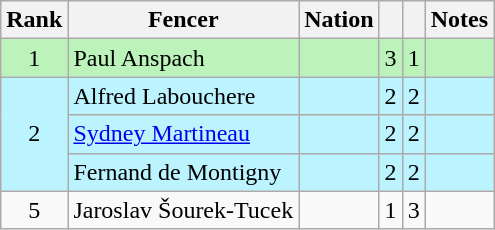<table class="wikitable sortable" style="text-align:center">
<tr>
<th>Rank</th>
<th>Fencer</th>
<th>Nation</th>
<th></th>
<th></th>
<th>Notes</th>
</tr>
<tr bgcolor=bbf3bb>
<td>1</td>
<td align=left>Paul Anspach</td>
<td align=left></td>
<td>3</td>
<td>1</td>
<td></td>
</tr>
<tr bgcolor=bbf3ff>
<td rowspan=3>2</td>
<td align=left>Alfred Labouchere</td>
<td align=left></td>
<td>2</td>
<td>2</td>
<td></td>
</tr>
<tr bgcolor=bbf3ff>
<td align=left><a href='#'>Sydney Martineau</a></td>
<td align=left></td>
<td>2</td>
<td>2</td>
<td></td>
</tr>
<tr bgcolor=bbf3ff>
<td align=left>Fernand de Montigny</td>
<td align=left></td>
<td>2</td>
<td>2</td>
<td></td>
</tr>
<tr>
<td>5</td>
<td align=left>Jaroslav Šourek-Tucek</td>
<td align=left></td>
<td>1</td>
<td>3</td>
<td></td>
</tr>
</table>
